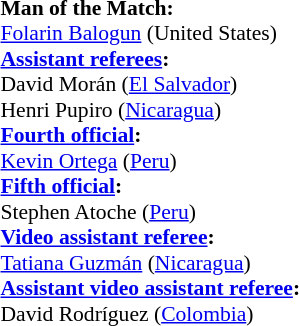<table width=50% style="font-size:90%">
<tr>
<td><br><strong>Man of the Match:</strong>
<br><a href='#'>Folarin Balogun</a> (United States)<br><strong><a href='#'>Assistant referees</a>:</strong>
<br>David Morán (<a href='#'>El Salvador</a>)
<br>Henri Pupiro (<a href='#'>Nicaragua</a>)
<br><strong><a href='#'>Fourth official</a>:</strong>
<br><a href='#'>Kevin Ortega</a> (<a href='#'>Peru</a>)
<br><strong><a href='#'>Fifth official</a>:</strong>
<br>Stephen Atoche (<a href='#'>Peru</a>)
<br><strong><a href='#'>Video assistant referee</a>:</strong>
<br><a href='#'>Tatiana Guzmán</a> (<a href='#'>Nicaragua</a>)
<br><strong><a href='#'>Assistant video assistant referee</a>:</strong>
<br>David Rodríguez (<a href='#'>Colombia</a>)</td>
</tr>
</table>
